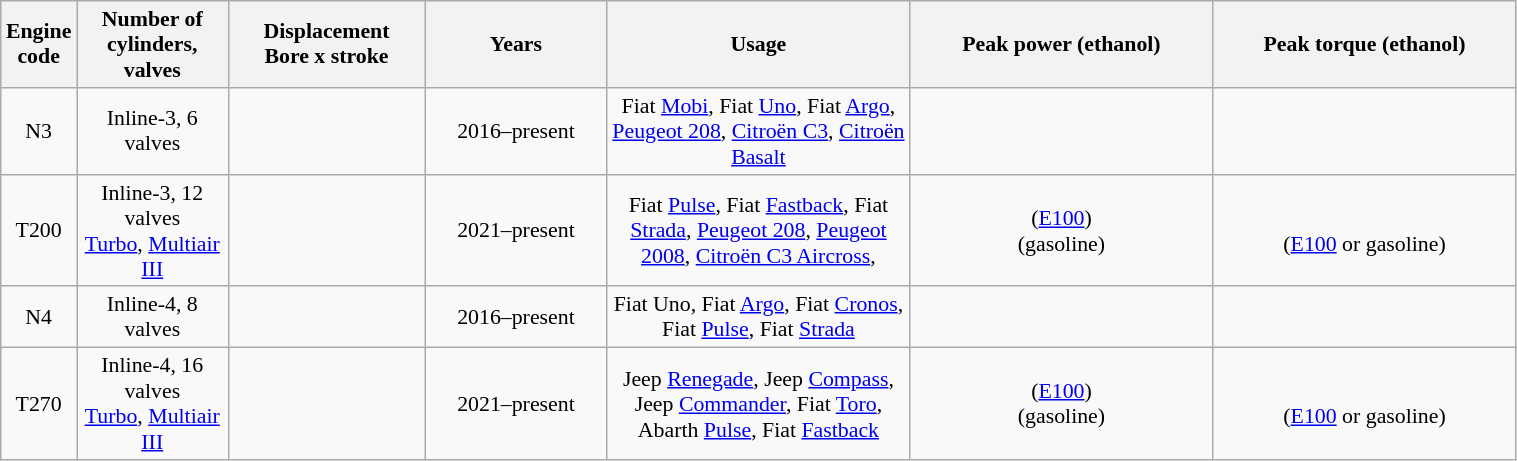<table class="wikitable" style="text-align:center; font-size:91%;" width=80%>
<tr>
<th width=5%>Engine code</th>
<th width=10%>Number of cylinders, valves</th>
<th width=13%>Displacement<br>Bore x stroke</th>
<th>Years</th>
<th width=20%>Usage</th>
<th width=20%>Peak power (ethanol)</th>
<th width="20%">Peak torque (ethanol)</th>
</tr>
<tr>
<td>N3</td>
<td>Inline-3, 6 valves</td>
<td><br></td>
<td>2016–present</td>
<td>Fiat <a href='#'>Mobi</a>, Fiat <a href='#'>Uno</a>, Fiat <a href='#'>Argo</a>, <a href='#'>Peugeot 208</a>, <a href='#'>Citroën C3</a>, <a href='#'>Citroën Basalt</a></td>
<td>   </td>
<td> <br> </td>
</tr>
<tr>
<td>T200</td>
<td>Inline-3, 12 valves<br><a href='#'>Turbo</a>, <a href='#'>Multiair III</a></td>
<td><br></td>
<td>2021–present</td>
<td>Fiat <a href='#'>Pulse</a>, Fiat <a href='#'>Fastback</a>, Fiat <a href='#'>Strada</a>, <a href='#'>Peugeot 208</a>, <a href='#'>Peugeot 2008</a>, <a href='#'>Citroën C3 Aircross</a>, </td>
<td>  (<a href='#'>E100</a>)<br>  (gasoline)</td>
<td> <br>(<a href='#'>E100</a> or gasoline)</td>
</tr>
<tr>
<td>N4</td>
<td>Inline-4, 8 valves</td>
<td><br></td>
<td>2016–present</td>
<td>Fiat Uno, Fiat <a href='#'>Argo</a>, Fiat <a href='#'>Cronos</a>, Fiat <a href='#'>Pulse</a>, Fiat <a href='#'>Strada</a></td>
<td>   </td>
<td> <br> </td>
</tr>
<tr>
<td>T270</td>
<td>Inline-4, 16 valves<br><a href='#'>Turbo</a>, <a href='#'>Multiair III</a></td>
<td><br></td>
<td>2021–present</td>
<td>Jeep <a href='#'>Renegade</a>, Jeep <a href='#'>Compass</a>, Jeep <a href='#'>Commander</a>, Fiat <a href='#'>Toro</a>, Abarth <a href='#'>Pulse</a>, Fiat <a href='#'>Fastback</a></td>
<td>  (<a href='#'>E100</a>)<br>  (gasoline)</td>
<td> <br>(<a href='#'>E100</a> or gasoline)</td>
</tr>
</table>
